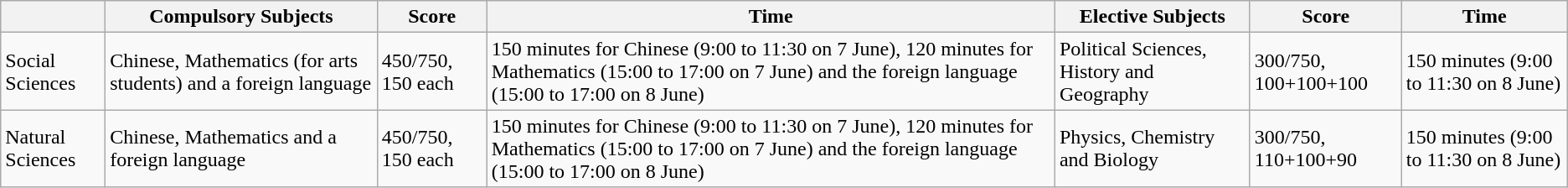<table class="wikitable">
<tr>
<th></th>
<th>Compulsory Subjects</th>
<th>Score</th>
<th>Time</th>
<th>Elective Subjects</th>
<th>Score</th>
<th>Time</th>
</tr>
<tr>
<td>Social Sciences</td>
<td>Chinese, Mathematics (for arts students) and a foreign language</td>
<td>450/750, 150 each</td>
<td>150 minutes for Chinese (9:00 to 11:30 on 7 June), 120 minutes for Mathematics (15:00 to 17:00 on 7 June) and the foreign language (15:00 to 17:00 on 8 June)</td>
<td>Political Sciences, History and Geography</td>
<td>300/750, 100+100+100</td>
<td>150 minutes (9:00 to 11:30 on 8 June)</td>
</tr>
<tr>
<td>Natural Sciences</td>
<td>Chinese, Mathematics and a foreign language</td>
<td>450/750, 150 each</td>
<td>150 minutes for Chinese (9:00 to 11:30 on 7 June), 120 minutes for Mathematics (15:00 to 17:00 on 7 June) and the foreign language (15:00 to 17:00 on 8 June)</td>
<td>Physics, Chemistry and Biology</td>
<td>300/750, 110+100+90</td>
<td>150 minutes (9:00 to 11:30 on 8 June)</td>
</tr>
</table>
